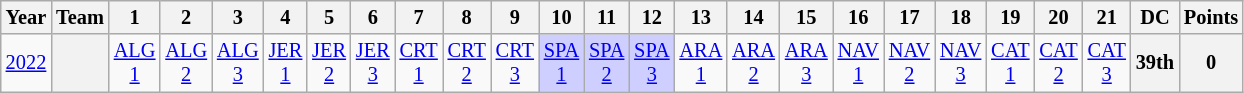<table class="wikitable" style="text-align:center; font-size:85%;">
<tr>
<th>Year</th>
<th>Team</th>
<th>1</th>
<th>2</th>
<th>3</th>
<th>4</th>
<th>5</th>
<th>6</th>
<th>7</th>
<th>8</th>
<th>9</th>
<th>10</th>
<th>11</th>
<th>12</th>
<th>13</th>
<th>14</th>
<th>15</th>
<th>16</th>
<th>17</th>
<th>18</th>
<th>19</th>
<th>20</th>
<th>21</th>
<th>DC</th>
<th>Points</th>
</tr>
<tr>
<td><a href='#'>2022</a></td>
<th></th>
<td><a href='#'>ALG<br>1</a></td>
<td><a href='#'>ALG<br>2</a></td>
<td><a href='#'>ALG<br>3</a></td>
<td><a href='#'>JER<br>1</a></td>
<td><a href='#'>JER<br>2</a></td>
<td><a href='#'>JER<br>3</a></td>
<td><a href='#'>CRT<br>1</a></td>
<td><a href='#'>CRT<br>2</a></td>
<td><a href='#'>CRT<br>3</a></td>
<td style="background:#CFCFFF;"><a href='#'>SPA<br>1</a><br></td>
<td style="background:#CFCFFF;"><a href='#'>SPA<br>2</a><br></td>
<td style="background:#CFCFFF;"><a href='#'>SPA<br>3</a><br></td>
<td><a href='#'>ARA<br>1</a></td>
<td><a href='#'>ARA<br>2</a></td>
<td><a href='#'>ARA<br>3</a></td>
<td><a href='#'>NAV<br>1</a></td>
<td><a href='#'>NAV<br>2</a></td>
<td><a href='#'>NAV<br>3</a></td>
<td><a href='#'>CAT<br>1</a></td>
<td><a href='#'>CAT<br>2</a></td>
<td><a href='#'>CAT<br>3</a></td>
<th>39th</th>
<th>0</th>
</tr>
</table>
